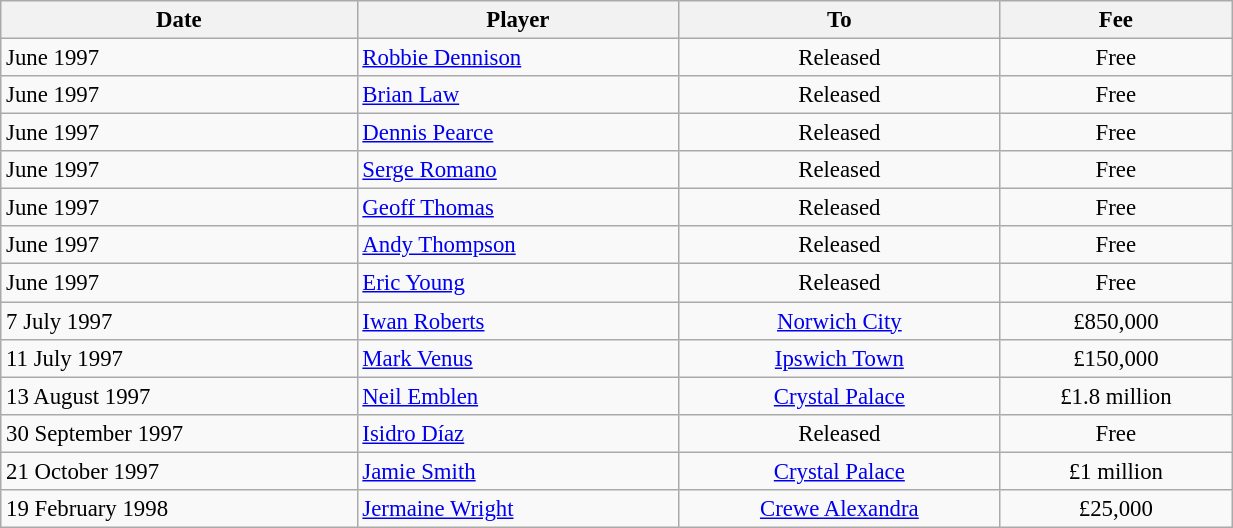<table class="wikitable" style="text-align:center; font-size:95%;width:65%; text-align:left">
<tr>
<th><strong>Date</strong></th>
<th><strong>Player</strong></th>
<th><strong>To</strong></th>
<th><strong>Fee</strong></th>
</tr>
<tr --->
<td>June 1997</td>
<td> <a href='#'>Robbie Dennison</a></td>
<td align="center">Released</td>
<td align="center">Free</td>
</tr>
<tr --->
<td>June 1997</td>
<td> <a href='#'>Brian Law</a></td>
<td align="center">Released</td>
<td align="center">Free</td>
</tr>
<tr --->
<td>June 1997</td>
<td> <a href='#'>Dennis Pearce</a></td>
<td align="center">Released</td>
<td align="center">Free</td>
</tr>
<tr --->
<td>June 1997</td>
<td> <a href='#'>Serge Romano</a></td>
<td align="center">Released</td>
<td align="center">Free</td>
</tr>
<tr --->
<td>June 1997</td>
<td> <a href='#'>Geoff Thomas</a></td>
<td align="center">Released</td>
<td align="center">Free</td>
</tr>
<tr --->
<td>June 1997</td>
<td> <a href='#'>Andy Thompson</a></td>
<td align="center">Released</td>
<td align="center">Free</td>
</tr>
<tr --->
<td>June 1997</td>
<td> <a href='#'>Eric Young</a></td>
<td align="center">Released</td>
<td align="center">Free</td>
</tr>
<tr --->
<td>7 July 1997</td>
<td> <a href='#'>Iwan Roberts</a></td>
<td align="center"><a href='#'>Norwich City</a></td>
<td align="center">£850,000</td>
</tr>
<tr --->
<td>11 July 1997</td>
<td> <a href='#'>Mark Venus</a></td>
<td align="center"><a href='#'>Ipswich Town</a></td>
<td align="center">£150,000</td>
</tr>
<tr --->
<td>13 August 1997</td>
<td> <a href='#'>Neil Emblen</a></td>
<td align="center"><a href='#'>Crystal Palace</a></td>
<td align="center">£1.8 million</td>
</tr>
<tr --->
<td>30 September 1997</td>
<td> <a href='#'>Isidro Díaz</a></td>
<td align="center">Released</td>
<td align="center">Free</td>
</tr>
<tr --->
<td>21 October 1997</td>
<td> <a href='#'>Jamie Smith</a></td>
<td align="center"><a href='#'>Crystal Palace</a></td>
<td align="center">£1 million</td>
</tr>
<tr --->
<td>19 February 1998</td>
<td> <a href='#'>Jermaine Wright</a></td>
<td align="center"><a href='#'>Crewe Alexandra</a></td>
<td align="center">£25,000</td>
</tr>
</table>
